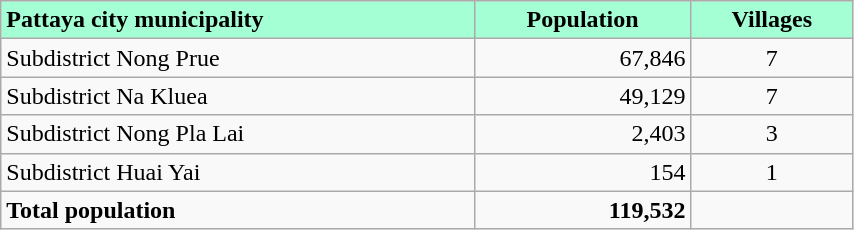<table class="wikitable" style="width:45%;">
<tr>
<td style= "background: #a5ffd4;"><strong>Pattaya city municipality</strong></td>
<td style= "background: #a5ffd4; text-align:center;"><strong>Population</strong></td>
<td style= "background: #a5ffd4; text-align:center;"><strong>Villages</strong></td>
</tr>
<tr>
<td>Subdistrict Nong Prue</td>
<td style="text-align:right;">67,846</td>
<td style="text-align:center;">7</td>
</tr>
<tr>
<td>Subdistrict Na Kluea</td>
<td style="text-align:right;">49,129</td>
<td style="text-align:center;">7</td>
</tr>
<tr>
<td>Subdistrict Nong Pla Lai</td>
<td style="text-align:right;">2,403</td>
<td style="text-align:center;">3</td>
</tr>
<tr>
<td>Subdistrict Huai Yai</td>
<td style="text-align:right;">154</td>
<td style="text-align:center;">1</td>
</tr>
<tr>
<td><strong>Total population</strong></td>
<td style="text-align:right;"><strong>119,532</strong></td>
<td></td>
</tr>
</table>
